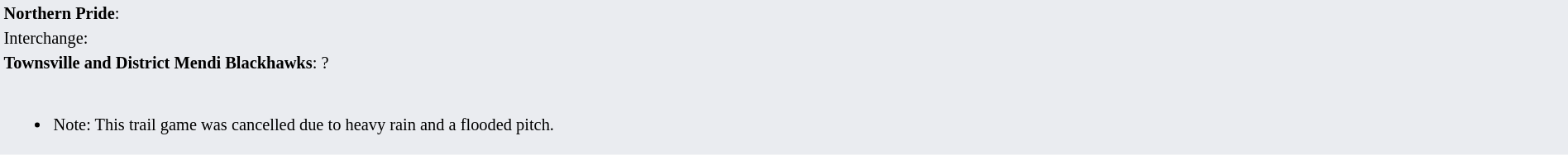<table style="background:#eaecf0; font-size:85%; width:100%;">
<tr>
<td><strong>Northern Pride</strong>:             </td>
</tr>
<tr>
<td>Interchange:    </td>
</tr>
<tr>
<td><strong>Townsville and District Mendi Blackhawks</strong>: ?</td>
</tr>
<tr>
<td><br><ul><li>Note: This trail game was cancelled due to heavy rain and a flooded pitch.</li></ul></td>
</tr>
</table>
